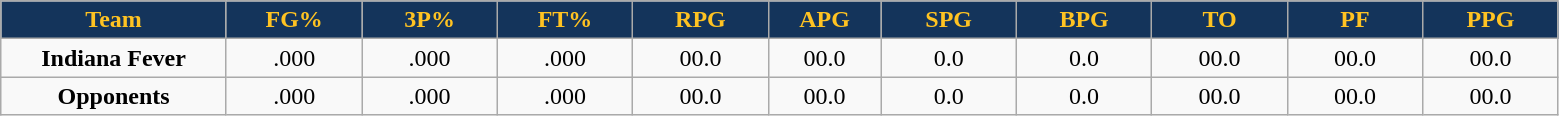<table class="wikitable sortable" style="text-align:center;">
<tr>
<th style="background:#14345B;color:#ffc322;" width="10%">Team</th>
<th style="background:#14345B;color:#ffc322;" width="6%">FG%</th>
<th style="background:#14345B;color:#ffc322;" width="6%">3P%</th>
<th style="background:#14345B;color:#ffc322;" width="6%">FT%</th>
<th style="background:#14345B;color:#ffc322;" width="6%">RPG</th>
<th style="background:#14345B;color:#ffc322;" width="5%">APG</th>
<th style="background:#14345B;color:#ffc322;" width="6%">SPG</th>
<th style="background:#14345B;color:#ffc322;" width="6%">BPG</th>
<th style="background:#14345B;color:#ffc322;" width="6%">TO</th>
<th style="background:#14345B;color:#ffc322;" width="6%">PF</th>
<th style="background:#14345B;color:#ffc322;" width="6%">PPG</th>
</tr>
<tr>
<td><strong>Indiana Fever</strong></td>
<td>.000</td>
<td>.000</td>
<td>.000</td>
<td>00.0</td>
<td>00.0</td>
<td>0.0</td>
<td>0.0</td>
<td>00.0</td>
<td>00.0</td>
<td>00.0</td>
</tr>
<tr>
<td><strong>Opponents</strong></td>
<td>.000</td>
<td>.000</td>
<td>.000</td>
<td>00.0</td>
<td>00.0</td>
<td>0.0</td>
<td>0.0</td>
<td>00.0</td>
<td>00.0</td>
<td>00.0</td>
</tr>
</table>
